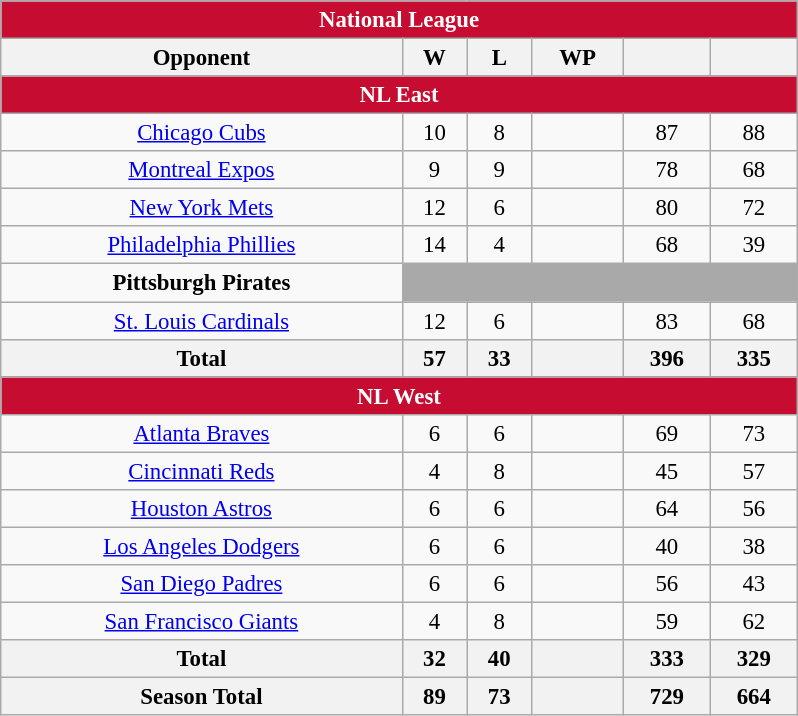<table class="wikitable" style="font-size:95%; text-align:center; width:35em;margin:0.5em auto;">
<tr>
<th colspan="7" style="background:#c60c30; color:#ffffff;">National League</th>
</tr>
<tr>
<th>Opponent</th>
<th>W</th>
<th>L</th>
<th>WP</th>
<th></th>
<th></th>
</tr>
<tr>
<th colspan="7" style="background:#c60c30; color:#ffffff;">NL East</th>
</tr>
<tr>
<td><a href='#'>Chicago Cubs</a></td>
<td>10</td>
<td>8</td>
<td></td>
<td>87</td>
<td>88</td>
</tr>
<tr>
<td><a href='#'>Montreal Expos</a></td>
<td>9</td>
<td>9</td>
<td></td>
<td>78</td>
<td>68</td>
</tr>
<tr>
<td><a href='#'>New York Mets</a></td>
<td>12</td>
<td>6</td>
<td></td>
<td>80</td>
<td>72</td>
</tr>
<tr>
<td><a href='#'>Philadelphia Phillies</a></td>
<td>14</td>
<td>4</td>
<td></td>
<td>68</td>
<td>39</td>
</tr>
<tr>
<td><strong>Pittsburgh Pirates</strong></td>
<td colspan=5 style="background:darkgray;"></td>
</tr>
<tr>
<td><a href='#'>St. Louis Cardinals</a></td>
<td>12</td>
<td>6</td>
<td></td>
<td>83</td>
<td>68</td>
</tr>
<tr>
<th>Total</th>
<th>57</th>
<th>33</th>
<th></th>
<th>396</th>
<th>335</th>
</tr>
<tr>
<th colspan="7" style="background:#c60c30; color:#ffffff;">NL West</th>
</tr>
<tr>
<td><a href='#'>Atlanta Braves</a></td>
<td>6</td>
<td>6</td>
<td></td>
<td>69</td>
<td>73</td>
</tr>
<tr>
<td><a href='#'>Cincinnati Reds</a></td>
<td>4</td>
<td>8</td>
<td></td>
<td>45</td>
<td>57</td>
</tr>
<tr>
<td><a href='#'>Houston Astros</a></td>
<td>6</td>
<td>6</td>
<td></td>
<td>64</td>
<td>56</td>
</tr>
<tr>
<td><a href='#'>Los Angeles Dodgers</a></td>
<td>6</td>
<td>6</td>
<td></td>
<td>40</td>
<td>38</td>
</tr>
<tr>
<td><a href='#'>San Diego Padres</a></td>
<td>6</td>
<td>6</td>
<td></td>
<td>56</td>
<td>43</td>
</tr>
<tr>
<td><a href='#'>San Francisco Giants</a></td>
<td>4</td>
<td>8</td>
<td></td>
<td>59</td>
<td>62</td>
</tr>
<tr>
<th>Total</th>
<th>32</th>
<th>40</th>
<th></th>
<th>333</th>
<th>329</th>
</tr>
<tr>
<th>Season Total</th>
<th>89</th>
<th>73</th>
<th></th>
<th>729</th>
<th>664</th>
</tr>
</table>
